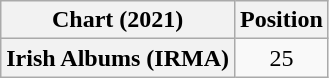<table class="wikitable plainrowheaders" style="text-align:center;">
<tr>
<th scope="col">Chart (2021)</th>
<th scope="col">Position</th>
</tr>
<tr>
<th scope="row">Irish Albums (IRMA)</th>
<td>25</td>
</tr>
</table>
